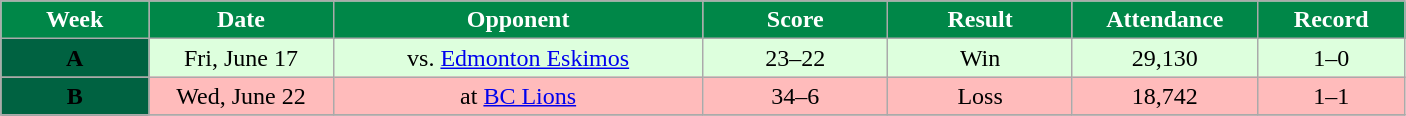<table class="wikitable sortable">
<tr>
<th style="background:#008748;color:white;"   width="8%">Week</th>
<th style="background:#008748;color:White;"   width="10%">Date</th>
<th style="background:#008748;color:White;"   width="20%">Opponent</th>
<th style="background:#008748;color:White;"   width="10%">Score</th>
<th style="background:#008748;color:White;"   width="10%">Result</th>
<th style="background:#008748;color:White;"   width="10%">Attendance</th>
<th style="background:#008748;color:White;"   width="8%">Record</th>
</tr>
<tr align="center" bgcolor="#ddffdd">
<th style="text-align:center; background:#006241;"><span><strong>A</strong></span></th>
<td>Fri, June 17</td>
<td>vs. <a href='#'>Edmonton Eskimos</a></td>
<td>23–22</td>
<td>Win</td>
<td>29,130</td>
<td>1–0</td>
</tr>
<tr align="center" bgcolor="#ffbbbb">
<th style="text-align:center; background:#006241;"><span><strong>B</strong></span></th>
<td>Wed, June 22</td>
<td>at <a href='#'>BC Lions</a></td>
<td>34–6</td>
<td>Loss</td>
<td>18,742</td>
<td>1–1</td>
</tr>
<tr>
</tr>
</table>
